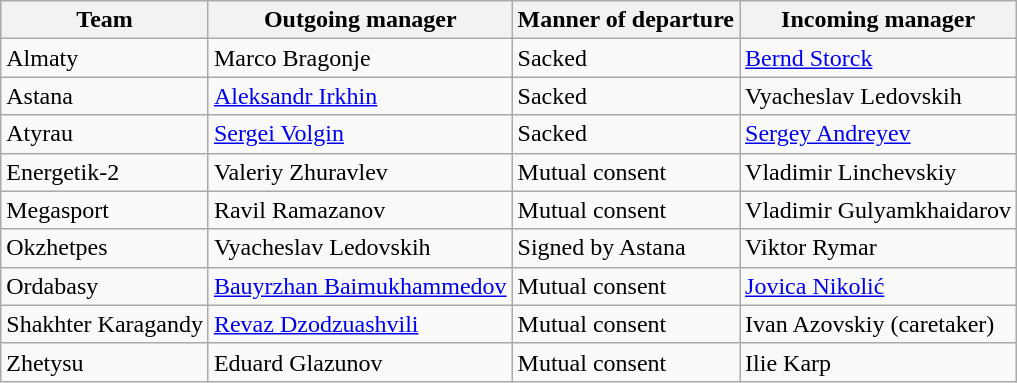<table class="wikitable">
<tr>
<th>Team</th>
<th>Outgoing manager</th>
<th>Manner of departure</th>
<th>Incoming manager</th>
</tr>
<tr>
<td>Almaty</td>
<td> Marco Bragonje</td>
<td>Sacked</td>
<td> <a href='#'>Bernd Storck</a></td>
</tr>
<tr>
<td>Astana</td>
<td> <a href='#'>Aleksandr Irkhin</a></td>
<td>Sacked</td>
<td> Vyacheslav Ledovskih</td>
</tr>
<tr>
<td>Atyrau</td>
<td> <a href='#'>Sergei Volgin</a></td>
<td>Sacked</td>
<td> <a href='#'>Sergey Andreyev</a></td>
</tr>
<tr>
<td>Energetik-2</td>
<td> Valeriy Zhuravlev</td>
<td>Mutual consent</td>
<td> Vladimir Linchevskiy</td>
</tr>
<tr>
<td>Megasport</td>
<td> Ravil Ramazanov</td>
<td>Mutual consent</td>
<td> Vladimir Gulyamkhaidarov</td>
</tr>
<tr>
<td>Okzhetpes</td>
<td> Vyacheslav Ledovskih</td>
<td>Signed by Astana</td>
<td> Viktor Rymar</td>
</tr>
<tr>
<td>Ordabasy</td>
<td> <a href='#'>Bauyrzhan Baimukhammedov</a></td>
<td>Mutual consent</td>
<td> <a href='#'>Jovica Nikolić</a></td>
</tr>
<tr>
<td>Shakhter Karagandy</td>
<td> <a href='#'>Revaz Dzodzuashvili</a></td>
<td>Mutual consent</td>
<td> Ivan Azovskiy (caretaker)</td>
</tr>
<tr>
<td>Zhetysu</td>
<td> Eduard Glazunov</td>
<td>Mutual consent</td>
<td> Ilie Karp</td>
</tr>
</table>
